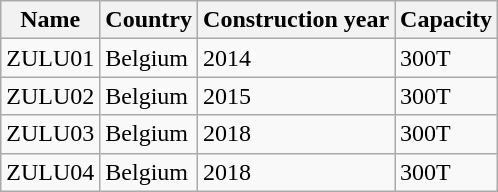<table class="wikitable">
<tr>
<th>Name</th>
<th>Country</th>
<th>Construction year</th>
<th>Capacity</th>
</tr>
<tr>
<td>ZULU01</td>
<td>Belgium</td>
<td>2014</td>
<td>300T</td>
</tr>
<tr>
<td>ZULU02</td>
<td>Belgium</td>
<td>2015</td>
<td>300T</td>
</tr>
<tr>
<td>ZULU03</td>
<td>Belgium</td>
<td>2018</td>
<td>300T</td>
</tr>
<tr>
<td>ZULU04</td>
<td>Belgium</td>
<td>2018</td>
<td>300T</td>
</tr>
</table>
